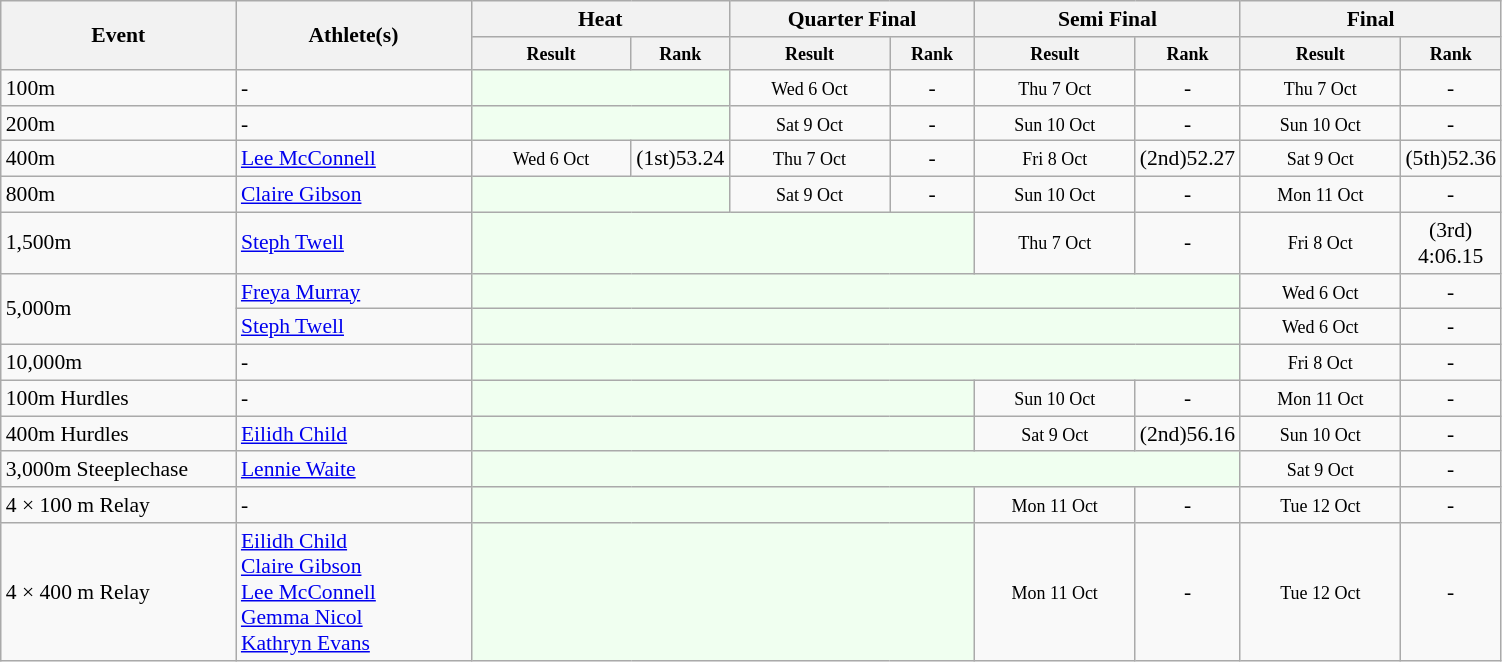<table class=wikitable style="font-size:90%">
<tr>
<th rowspan="2" width=150>Event</th>
<th rowspan="2" width=150>Athlete(s)</th>
<th colspan="2" width=150>Heat</th>
<th colspan="2" width=150>Quarter Final</th>
<th colspan="2" width=150>Semi Final</th>
<th colspan="2" width=150>Final</th>
</tr>
<tr>
<th style="line-height:1em" width=100><small>Result</small></th>
<th style="line-height:1em" width=50><small>Rank</small></th>
<th style="line-height:1em" width=100><small>Result</small></th>
<th style="line-height:1em" width=50><small>Rank</small></th>
<th style="line-height:1em" width=100><small>Result</small></th>
<th style="line-height:1em" width=50><small>Rank</small></th>
<th style="line-height:1em" width=100><small>Result</small></th>
<th style="line-height:1em" width=50><small>Rank</small></th>
</tr>
<tr>
<td>100m</td>
<td>-</td>
<td bgcolor="honeydew" colspan=2></td>
<td align="center"><small>Wed 6 Oct</small></td>
<td align="center">-</td>
<td align="center"><small>Thu 7 Oct</small></td>
<td align="center">-</td>
<td align="center"><small>Thu 7 Oct</small></td>
<td align="center">-</td>
</tr>
<tr>
<td>200m</td>
<td>-</td>
<td bgcolor="honeydew" colspan=2></td>
<td align="center"><small>Sat 9 Oct</small></td>
<td align="center">-</td>
<td align="center"><small>Sun 10 Oct</small></td>
<td align="center">-</td>
<td align="center"><small>Sun 10 Oct</small></td>
<td align="center">-</td>
</tr>
<tr>
<td>400m</td>
<td><a href='#'>Lee McConnell</a></td>
<td align="center"><small>Wed 6 Oct</small></td>
<td align="center">(1st)53.24</td>
<td align="center"><small>Thu 7 Oct</small></td>
<td align="center">-</td>
<td align="center"><small>Fri 8 Oct</small></td>
<td align="center">(2nd)52.27</td>
<td align="center"><small>Sat 9 Oct</small></td>
<td align="center">(5th)52.36</td>
</tr>
<tr>
<td>800m</td>
<td><a href='#'>Claire Gibson</a></td>
<td bgcolor="honeydew" colspan=2></td>
<td align="center"><small>Sat 9 Oct</small></td>
<td align="center">-</td>
<td align="center"><small>Sun 10 Oct</small></td>
<td align="center">-</td>
<td align="center"><small>Mon 11 Oct</small></td>
<td align="center">-</td>
</tr>
<tr>
<td>1,500m</td>
<td><a href='#'>Steph Twell</a></td>
<td bgcolor="honeydew" colspan=4></td>
<td align="center"><small>Thu 7 Oct</small></td>
<td align="center">-</td>
<td align="center"><small>Fri 8 Oct</small></td>
<td align="center">(3rd) 4:06.15</td>
</tr>
<tr>
<td rowspan=2>5,000m</td>
<td><a href='#'>Freya Murray</a></td>
<td bgcolor="honeydew" colspan=6></td>
<td align="center"><small>Wed 6 Oct</small></td>
<td align="center">-</td>
</tr>
<tr>
<td><a href='#'>Steph Twell</a></td>
<td bgcolor="honeydew" colspan=6></td>
<td align="center"><small>Wed 6 Oct</small></td>
<td align="center">-</td>
</tr>
<tr>
<td>10,000m</td>
<td>-</td>
<td bgcolor="honeydew" colspan=6></td>
<td align="center"><small>Fri 8 Oct</small></td>
<td align="center">-</td>
</tr>
<tr>
<td>100m Hurdles</td>
<td>-</td>
<td bgcolor="honeydew" colspan=4></td>
<td align="center"><small>Sun 10 Oct</small></td>
<td align="center">-</td>
<td align="center"><small>Mon 11 Oct</small></td>
<td align="center">-</td>
</tr>
<tr>
<td>400m Hurdles</td>
<td><a href='#'>Eilidh Child</a></td>
<td bgcolor="honeydew" colspan=4></td>
<td align="center"><small>Sat 9 Oct</small></td>
<td align="center">(2nd)56.16</td>
<td align="center"><small>Sun 10 Oct</small></td>
<td align="center">-</td>
</tr>
<tr>
<td>3,000m Steeplechase</td>
<td><a href='#'>Lennie Waite</a></td>
<td bgcolor="honeydew" colspan=6></td>
<td align="center"><small>Sat 9 Oct</small></td>
<td align="center">-</td>
</tr>
<tr>
<td>4 × 100 m Relay</td>
<td>-</td>
<td bgcolor="honeydew" colspan=4></td>
<td align="center"><small>Mon 11 Oct</small></td>
<td align="center">-</td>
<td align="center"><small>Tue 12 Oct</small></td>
<td align="center">-</td>
</tr>
<tr>
<td>4 × 400 m Relay</td>
<td><a href='#'>Eilidh Child</a><br><a href='#'>Claire Gibson</a><br><a href='#'>Lee McConnell</a><br><a href='#'>Gemma Nicol</a><br><a href='#'>Kathryn Evans</a></td>
<td bgcolor="honeydew" colspan=4></td>
<td align="center"><small>Mon 11 Oct</small></td>
<td align="center">-</td>
<td align="center"><small>Tue 12 Oct</small></td>
<td align="center">-</td>
</tr>
</table>
